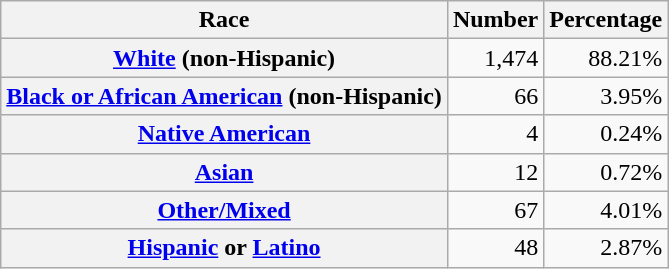<table class="wikitable" style="text-align:right">
<tr>
<th scope="col">Race</th>
<th scope="col">Number</th>
<th scope="col">Percentage</th>
</tr>
<tr>
<th scope="row"><a href='#'>White</a> (non-Hispanic)</th>
<td>1,474</td>
<td>88.21%</td>
</tr>
<tr>
<th scope="row"><a href='#'>Black or African American</a> (non-Hispanic)</th>
<td>66</td>
<td>3.95%</td>
</tr>
<tr>
<th scope="row"><a href='#'>Native American</a></th>
<td>4</td>
<td>0.24%</td>
</tr>
<tr>
<th scope="row"><a href='#'>Asian</a></th>
<td>12</td>
<td>0.72%</td>
</tr>
<tr>
<th scope="row"><a href='#'>Other/Mixed</a></th>
<td>67</td>
<td>4.01%</td>
</tr>
<tr>
<th scope="row"><a href='#'>Hispanic</a> or <a href='#'>Latino</a></th>
<td>48</td>
<td>2.87%</td>
</tr>
</table>
